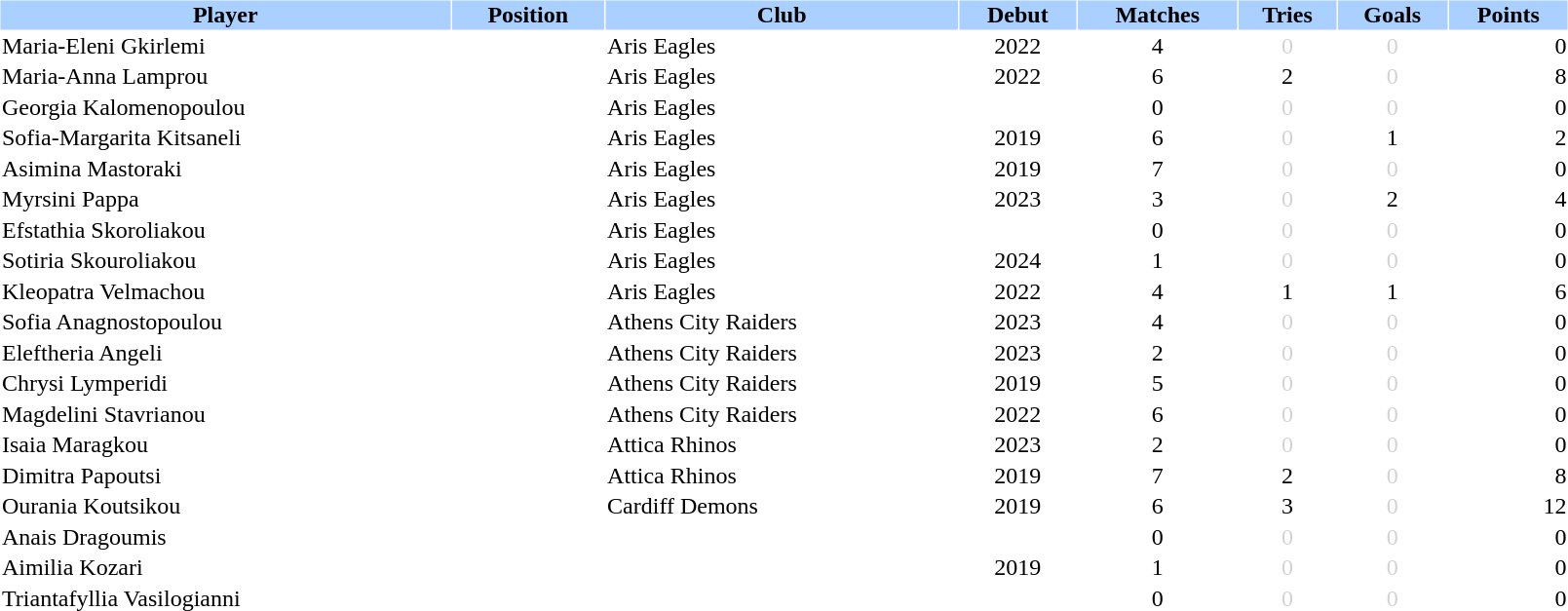<table class="sortable" border="0" cellspacing="1" cellpadding="1" style="width:85%; text-align:center;">
<tr style="background:#AAD0FF">
<th>Player</th>
<th>Position</th>
<th>Club</th>
<th>Debut</th>
<th>Matches</th>
<th>Tries</th>
<th>Goals</th>
<th>Points</th>
</tr>
<tr>
<td align=left>Maria-Eleni Gkirlemi</td>
<td></td>
<td align=left> Aris Eagles</td>
<td>2022</td>
<td>4</td>
<td style="color:lightgray">0</td>
<td style="color:lightgray">0</td>
<td align=right>0</td>
</tr>
<tr>
<td align=left>Maria-Anna Lamprou</td>
<td></td>
<td align=left> Aris Eagles</td>
<td>2022</td>
<td>6</td>
<td>2</td>
<td style="color:lightgray">0</td>
<td align=right>8</td>
</tr>
<tr>
<td align=left>Georgia Kalomenopoulou</td>
<td></td>
<td align=left> Aris Eagles</td>
<td></td>
<td>0</td>
<td style="color:lightgray">0</td>
<td style="color:lightgray">0</td>
<td align=right>0</td>
</tr>
<tr>
<td align=left>Sofia-Margarita Kitsaneli</td>
<td></td>
<td align=left> Aris Eagles</td>
<td>2019</td>
<td>6</td>
<td style="color:lightgray">0</td>
<td>1</td>
<td align=right>2</td>
</tr>
<tr>
<td align=left>Asimina Mastoraki</td>
<td></td>
<td align=left> Aris Eagles</td>
<td>2019</td>
<td>7</td>
<td style="color:lightgray">0</td>
<td style="color:lightgray">0</td>
<td align=right>0</td>
</tr>
<tr>
<td align=left>Myrsini Pappa</td>
<td></td>
<td align=left> Aris Eagles</td>
<td>2023</td>
<td>3</td>
<td style="color:lightgray">0</td>
<td>2</td>
<td align=right>4</td>
</tr>
<tr>
<td align=left>Efstathia Skoroliakou</td>
<td></td>
<td align=left> Aris Eagles</td>
<td></td>
<td>0</td>
<td style="color:lightgray">0</td>
<td style="color:lightgray">0</td>
<td align=right>0</td>
</tr>
<tr>
<td align=left>Sotiria Skouroliakou</td>
<td></td>
<td align=left> Aris Eagles</td>
<td>2024</td>
<td>1</td>
<td style="color:lightgray">0</td>
<td style="color:lightgray">0</td>
<td align=right>0</td>
</tr>
<tr>
<td align=left>Kleopatra Velmachou</td>
<td></td>
<td align=left> Aris Eagles</td>
<td>2022</td>
<td>4</td>
<td>1</td>
<td>1</td>
<td align=right>6</td>
</tr>
<tr>
<td align=left>Sofia Anagnostopoulou</td>
<td></td>
<td align=left> Athens City Raiders</td>
<td>2023</td>
<td>4</td>
<td style="color:lightgray">0</td>
<td style="color:lightgray">0</td>
<td align=right>0</td>
</tr>
<tr>
<td align=left>Eleftheria Angeli</td>
<td></td>
<td align=left> Athens City Raiders</td>
<td>2023</td>
<td>2</td>
<td style="color:lightgray">0</td>
<td style="color:lightgray">0</td>
<td align=right>0</td>
</tr>
<tr>
<td align=left>Chrysi Lymperidi</td>
<td></td>
<td align=left> Athens City Raiders</td>
<td>2019</td>
<td>5</td>
<td style="color:lightgray">0</td>
<td style="color:lightgray">0</td>
<td align=right>0</td>
</tr>
<tr>
<td align=left>Magdelini Stavrianou</td>
<td></td>
<td align=left> Athens City Raiders</td>
<td>2022</td>
<td>6</td>
<td style="color:lightgray">0</td>
<td style="color:lightgray">0</td>
<td align=right>0</td>
</tr>
<tr>
<td align=left>Isaia Maragkou</td>
<td></td>
<td align=left> Attica Rhinos</td>
<td>2023</td>
<td>2</td>
<td style="color:lightgray">0</td>
<td style="color:lightgray">0</td>
<td align=right>0</td>
</tr>
<tr>
<td align=left>Dimitra Papoutsi</td>
<td></td>
<td align=left> Attica Rhinos</td>
<td>2019</td>
<td>7</td>
<td>2</td>
<td style="color:lightgray">0</td>
<td align=right>8</td>
</tr>
<tr>
<td align=left>Ourania Koutsikou</td>
<td></td>
<td align=left> Cardiff Demons</td>
<td>2019</td>
<td>6</td>
<td>3</td>
<td style="color:lightgray">0</td>
<td align=right>12</td>
</tr>
<tr>
<td align=left>Anais Dragoumis</td>
<td></td>
<td align=left></td>
<td></td>
<td>0</td>
<td style="color:lightgray">0</td>
<td style="color:lightgray">0</td>
<td align=right>0</td>
</tr>
<tr>
<td align=left>Aimilia Kozari</td>
<td></td>
<td align=left></td>
<td>2019</td>
<td>1</td>
<td style="color:lightgray">0</td>
<td style="color:lightgray">0</td>
<td align=right>0</td>
</tr>
<tr>
<td align=left>Triantafyllia Vasilogianni</td>
<td></td>
<td align=left></td>
<td></td>
<td>0</td>
<td style="color:lightgray">0</td>
<td style="color:lightgray">0</td>
<td align=right>0</td>
</tr>
</table>
